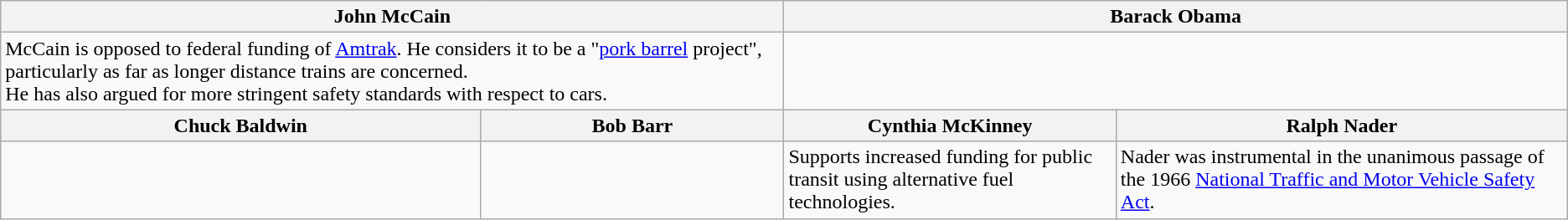<table class="wikitable">
<tr>
<th colspan="2">John McCain</th>
<th colspan="2">Barack Obama</th>
</tr>
<tr valign="top">
<td colspan="2" width="50%">McCain is opposed to federal funding of <a href='#'>Amtrak</a>. He considers it to be a "<a href='#'>pork barrel</a> project", particularly as far as longer distance trains are concerned.<br>He has also argued for more stringent safety standards with respect to cars.</td>
<td colspan="2" width="50%"></td>
</tr>
<tr>
<th>Chuck Baldwin</th>
<th>Bob Barr</th>
<th>Cynthia McKinney</th>
<th>Ralph Nader</th>
</tr>
<tr valign="top">
<td></td>
<td></td>
<td>Supports increased funding for public transit using alternative fuel technologies.</td>
<td>Nader was instrumental in the unanimous passage of the 1966 <a href='#'>National Traffic and Motor Vehicle Safety Act</a>.</td>
</tr>
</table>
